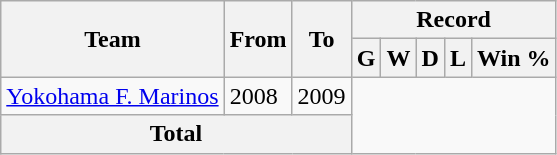<table class="wikitable" style="text-align: center">
<tr>
<th rowspan="2">Team</th>
<th rowspan="2">From</th>
<th rowspan="2">To</th>
<th colspan="5">Record</th>
</tr>
<tr>
<th>G</th>
<th>W</th>
<th>D</th>
<th>L</th>
<th>Win %</th>
</tr>
<tr>
<td align="left"><a href='#'>Yokohama F. Marinos</a></td>
<td align="left">2008</td>
<td align="left">2009<br></td>
</tr>
<tr>
<th colspan="3">Total<br></th>
</tr>
</table>
